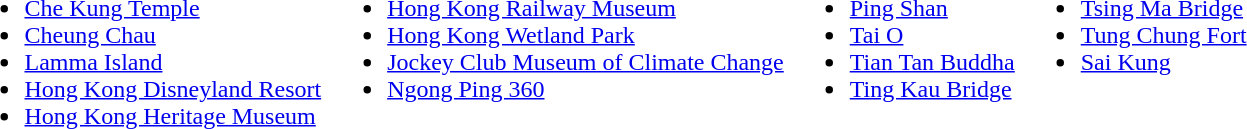<table>
<tr>
<td valign=top><br><ul><li><a href='#'>Che Kung Temple</a></li><li><a href='#'>Cheung Chau</a></li><li><a href='#'>Lamma Island</a></li><li><a href='#'>Hong Kong Disneyland Resort</a></li><li><a href='#'>Hong Kong Heritage Museum</a></li></ul></td>
<td valign=top><br><ul><li><a href='#'>Hong Kong Railway Museum</a></li><li><a href='#'>Hong Kong Wetland Park</a></li><li><a href='#'>Jockey Club Museum of Climate Change</a></li><li><a href='#'>Ngong Ping 360</a></li></ul></td>
<td valign=top><br><ul><li><a href='#'>Ping Shan</a></li><li><a href='#'>Tai O</a></li><li><a href='#'>Tian Tan Buddha</a></li><li><a href='#'>Ting Kau Bridge</a></li></ul></td>
<td valign=top><br><ul><li><a href='#'>Tsing Ma Bridge</a></li><li><a href='#'>Tung Chung Fort</a></li><li><a href='#'>Sai Kung</a></li></ul></td>
</tr>
</table>
